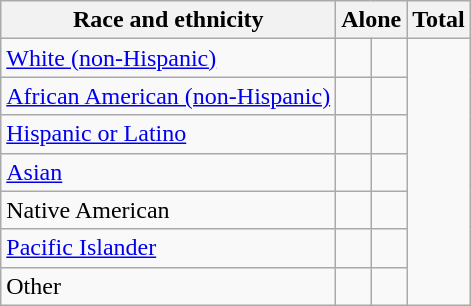<table class="wikitable sortable" ; text-align:right; font-size:80%;">
<tr>
<th>Race and ethnicity</th>
<th colspan="2" data-sort-type="number">Alone</th>
<th colspan="2" data-sort-type="number">Total</th>
</tr>
<tr>
<td><a href='#'>White (non-Hispanic)</a></td>
<td align=right></td>
<td align=right></td>
</tr>
<tr>
<td><a href='#'>African American (non-Hispanic)</a></td>
<td align=right></td>
<td align=right></td>
</tr>
<tr>
<td><a href='#'>Hispanic or Latino</a></td>
<td align=right></td>
<td align=right></td>
</tr>
<tr>
<td><a href='#'>Asian</a></td>
<td align=right></td>
<td align=right></td>
</tr>
<tr>
<td>Native American</td>
<td align=right></td>
<td align=right></td>
</tr>
<tr>
<td><a href='#'>Pacific Islander</a></td>
<td align=right></td>
<td align=right></td>
</tr>
<tr>
<td>Other</td>
<td align=right></td>
<td align=right></td>
</tr>
</table>
